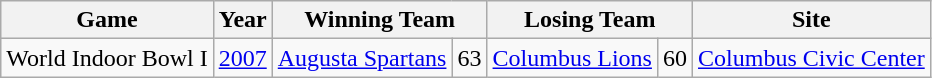<table class="wikitable">
<tr>
<th>Game</th>
<th>Year</th>
<th colspan="2">Winning Team</th>
<th colspan="2">Losing Team</th>
<th>Site</th>
</tr>
<tr>
<td>World Indoor Bowl I</td>
<td><a href='#'>2007</a></td>
<td><a href='#'>Augusta Spartans</a></td>
<td>63</td>
<td><a href='#'>Columbus Lions</a></td>
<td>60</td>
<td><a href='#'>Columbus Civic Center</a></td>
</tr>
</table>
